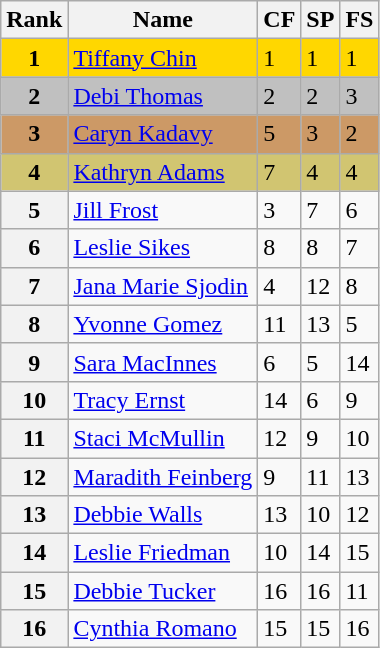<table class="wikitable">
<tr>
<th>Rank</th>
<th>Name</th>
<th>CF</th>
<th>SP</th>
<th>FS</th>
</tr>
<tr bgcolor="gold">
<td align="center"><strong>1</strong></td>
<td><a href='#'>Tiffany Chin</a></td>
<td>1</td>
<td>1</td>
<td>1</td>
</tr>
<tr bgcolor="silver">
<td align="center"><strong>2</strong></td>
<td><a href='#'>Debi Thomas</a></td>
<td>2</td>
<td>2</td>
<td>3</td>
</tr>
<tr bgcolor="cc9966">
<td align="center"><strong>3</strong></td>
<td><a href='#'>Caryn Kadavy</a></td>
<td>5</td>
<td>3</td>
<td>2</td>
</tr>
<tr bgcolor="#d1c571">
<td align="center"><strong>4</strong></td>
<td><a href='#'>Kathryn Adams</a></td>
<td>7</td>
<td>4</td>
<td>4</td>
</tr>
<tr>
<th>5</th>
<td><a href='#'>Jill Frost</a></td>
<td>3</td>
<td>7</td>
<td>6</td>
</tr>
<tr>
<th>6</th>
<td><a href='#'>Leslie Sikes</a></td>
<td>8</td>
<td>8</td>
<td>7</td>
</tr>
<tr>
<th>7</th>
<td><a href='#'>Jana Marie Sjodin</a></td>
<td>4</td>
<td>12</td>
<td>8</td>
</tr>
<tr>
<th>8</th>
<td><a href='#'>Yvonne Gomez</a></td>
<td>11</td>
<td>13</td>
<td>5</td>
</tr>
<tr>
<th>9</th>
<td><a href='#'>Sara MacInnes</a></td>
<td>6</td>
<td>5</td>
<td>14</td>
</tr>
<tr>
<th>10</th>
<td><a href='#'>Tracy Ernst</a></td>
<td>14</td>
<td>6</td>
<td>9</td>
</tr>
<tr>
<th>11</th>
<td><a href='#'>Staci McMullin</a></td>
<td>12</td>
<td>9</td>
<td>10</td>
</tr>
<tr>
<th>12</th>
<td><a href='#'>Maradith Feinberg</a></td>
<td>9</td>
<td>11</td>
<td>13</td>
</tr>
<tr>
<th>13</th>
<td><a href='#'>Debbie Walls</a></td>
<td>13</td>
<td>10</td>
<td>12</td>
</tr>
<tr>
<th>14</th>
<td><a href='#'>Leslie Friedman</a></td>
<td>10</td>
<td>14</td>
<td>15</td>
</tr>
<tr>
<th>15</th>
<td><a href='#'>Debbie Tucker</a></td>
<td>16</td>
<td>16</td>
<td>11</td>
</tr>
<tr>
<th>16</th>
<td><a href='#'>Cynthia Romano</a></td>
<td>15</td>
<td>15</td>
<td>16</td>
</tr>
</table>
